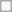<table class="wikitable">
<tr>
<td align="center" colspan=2></td>
</tr>
</table>
